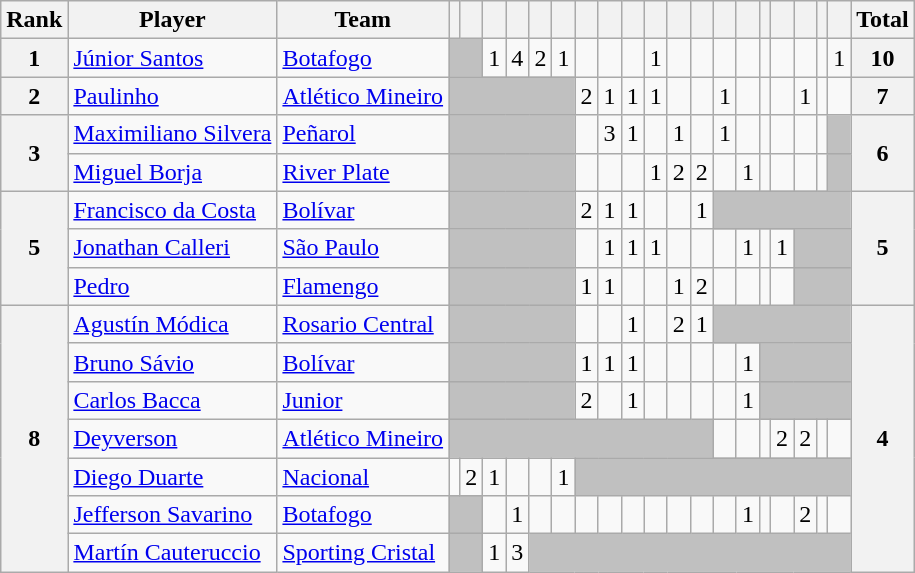<table class="wikitable" style="text-align:center">
<tr>
<th>Rank</th>
<th>Player</th>
<th>Team</th>
<th></th>
<th></th>
<th></th>
<th></th>
<th></th>
<th></th>
<th></th>
<th></th>
<th></th>
<th></th>
<th></th>
<th></th>
<th></th>
<th></th>
<th></th>
<th></th>
<th></th>
<th></th>
<th>  </th>
<th>Total</th>
</tr>
<tr>
<th>1</th>
<td align=left> <a href='#'>Júnior Santos</a></td>
<td align=left> <a href='#'>Botafogo</a></td>
<td bgcolor="silver" colspan=2></td>
<td>1</td>
<td>4</td>
<td>2</td>
<td>1</td>
<td></td>
<td></td>
<td></td>
<td>1</td>
<td></td>
<td></td>
<td></td>
<td></td>
<td></td>
<td></td>
<td></td>
<td></td>
<td>1</td>
<th>10</th>
</tr>
<tr>
<th>2</th>
<td align=left> <a href='#'>Paulinho</a></td>
<td align=left> <a href='#'>Atlético Mineiro</a></td>
<td bgcolor="silver" colspan=6></td>
<td>2</td>
<td>1</td>
<td>1</td>
<td>1</td>
<td></td>
<td></td>
<td>1</td>
<td></td>
<td></td>
<td></td>
<td>1</td>
<td></td>
<td></td>
<th>7</th>
</tr>
<tr>
<th rowspan=2>3</th>
<td align=left> <a href='#'>Maximiliano Silvera</a></td>
<td align=left> <a href='#'>Peñarol</a></td>
<td bgcolor="silver" colspan=6></td>
<td></td>
<td>3</td>
<td>1</td>
<td></td>
<td>1</td>
<td></td>
<td>1</td>
<td></td>
<td></td>
<td></td>
<td></td>
<td></td>
<td bgcolor="silver"></td>
<th rowspan=2>6</th>
</tr>
<tr>
<td align=left> <a href='#'>Miguel Borja</a></td>
<td align=left> <a href='#'>River Plate</a></td>
<td bgcolor="silver" colspan=6></td>
<td></td>
<td></td>
<td></td>
<td>1</td>
<td>2</td>
<td>2</td>
<td></td>
<td>1</td>
<td></td>
<td></td>
<td></td>
<td></td>
<td bgcolor="silver"></td>
</tr>
<tr>
<th rowspan=3>5</th>
<td align=left> <a href='#'>Francisco da Costa</a></td>
<td align=left> <a href='#'>Bolívar</a></td>
<td bgcolor="silver" colspan=6></td>
<td>2</td>
<td>1</td>
<td>1</td>
<td></td>
<td></td>
<td>1</td>
<td bgcolor="silver" colspan=7></td>
<th rowspan=3>5</th>
</tr>
<tr>
<td align=left> <a href='#'>Jonathan Calleri</a></td>
<td align=left> <a href='#'>São Paulo</a></td>
<td bgcolor="silver" colspan=6></td>
<td></td>
<td>1</td>
<td>1</td>
<td>1</td>
<td></td>
<td></td>
<td></td>
<td>1</td>
<td></td>
<td>1</td>
<td bgcolor="silver" colspan=3></td>
</tr>
<tr>
<td align=left> <a href='#'>Pedro</a></td>
<td align=left> <a href='#'>Flamengo</a></td>
<td bgcolor="silver" colspan=6></td>
<td>1</td>
<td>1</td>
<td></td>
<td></td>
<td>1</td>
<td>2</td>
<td></td>
<td></td>
<td></td>
<td></td>
<td bgcolor="silver" colspan=3></td>
</tr>
<tr>
<th rowspan=7>8</th>
<td align=left> <a href='#'>Agustín Módica</a></td>
<td align=left> <a href='#'>Rosario Central</a></td>
<td bgcolor="silver" colspan=6></td>
<td></td>
<td></td>
<td>1</td>
<td></td>
<td>2</td>
<td>1</td>
<td bgcolor="silver" colspan=7></td>
<th rowspan=7>4</th>
</tr>
<tr>
<td align=left> <a href='#'>Bruno Sávio</a></td>
<td align=left> <a href='#'>Bolívar</a></td>
<td bgcolor="silver" colspan=6></td>
<td>1</td>
<td>1</td>
<td>1</td>
<td></td>
<td></td>
<td></td>
<td></td>
<td>1</td>
<td bgcolor="silver" colspan=5></td>
</tr>
<tr>
<td align=left> <a href='#'>Carlos Bacca</a></td>
<td align=left> <a href='#'>Junior</a></td>
<td bgcolor="silver" colspan=6></td>
<td>2</td>
<td></td>
<td>1</td>
<td></td>
<td></td>
<td></td>
<td></td>
<td>1</td>
<td bgcolor="silver" colspan=5></td>
</tr>
<tr>
<td align=left> <a href='#'>Deyverson</a></td>
<td align=left> <a href='#'>Atlético Mineiro</a></td>
<td bgcolor="silver" colspan=12></td>
<td></td>
<td></td>
<td></td>
<td>2</td>
<td>2</td>
<td></td>
<td></td>
</tr>
<tr>
<td align=left> <a href='#'>Diego Duarte</a></td>
<td align=left> <a href='#'>Nacional</a></td>
<td></td>
<td>2</td>
<td>1</td>
<td></td>
<td></td>
<td>1</td>
<td bgcolor="silver" colspan=13></td>
</tr>
<tr>
<td align=left> <a href='#'>Jefferson Savarino</a></td>
<td align=left> <a href='#'>Botafogo</a></td>
<td bgcolor="silver" colspan=2></td>
<td></td>
<td>1</td>
<td></td>
<td></td>
<td></td>
<td></td>
<td></td>
<td></td>
<td></td>
<td></td>
<td></td>
<td>1</td>
<td></td>
<td></td>
<td>2</td>
<td></td>
<td></td>
</tr>
<tr>
<td align=left> <a href='#'>Martín Cauteruccio</a></td>
<td align=left> <a href='#'>Sporting Cristal</a></td>
<td bgcolor="silver" colspan=2></td>
<td>1</td>
<td>3</td>
<td bgcolor="silver" colspan=15></td>
</tr>
</table>
